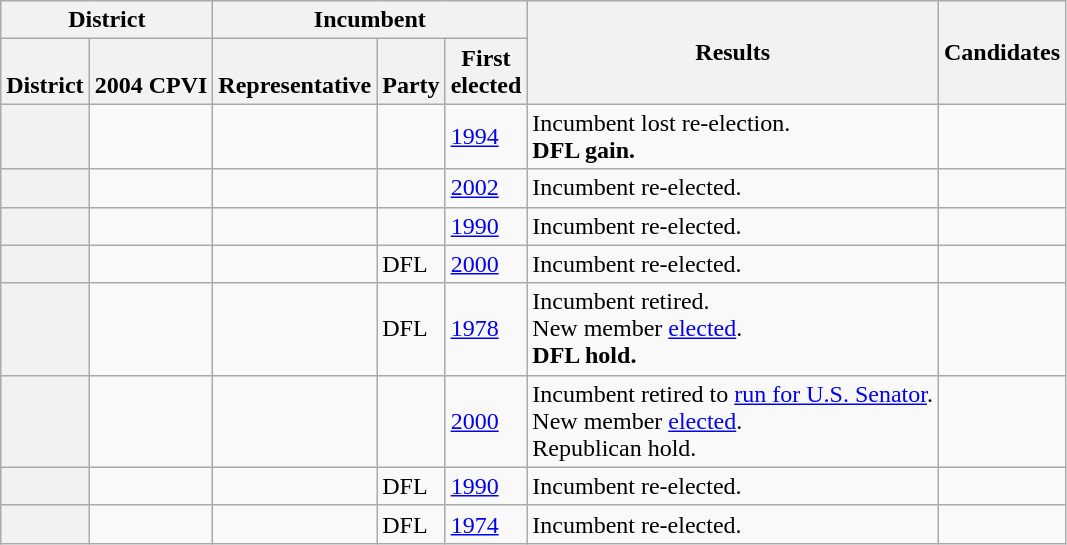<table class="wikitable sortable">
<tr>
<th colspan=2>District</th>
<th colspan=3>Incumbent</th>
<th rowspan=2>Results</th>
<th rowspan=2>Candidates</th>
</tr>
<tr valign=bottom>
<th>District</th>
<th>2004 CPVI</th>
<th>Representative</th>
<th>Party</th>
<th>First<br>elected</th>
</tr>
<tr>
<th></th>
<td></td>
<td></td>
<td></td>
<td><a href='#'>1994</a></td>
<td>Incumbent lost re-election.<br><strong>DFL gain.</strong></td>
<td nowrap></td>
</tr>
<tr>
<th></th>
<td></td>
<td></td>
<td></td>
<td><a href='#'>2002</a></td>
<td>Incumbent re-elected.</td>
<td nowrap></td>
</tr>
<tr>
<th></th>
<td></td>
<td></td>
<td></td>
<td><a href='#'>1990</a></td>
<td>Incumbent re-elected.</td>
<td nowrap></td>
</tr>
<tr>
<th></th>
<td></td>
<td></td>
<td>DFL</td>
<td><a href='#'>2000</a></td>
<td>Incumbent re-elected.</td>
<td nowrap></td>
</tr>
<tr>
<th></th>
<td></td>
<td></td>
<td>DFL</td>
<td><a href='#'>1978</a></td>
<td>Incumbent retired.<br>New member <a href='#'>elected</a>.<br><strong>DFL hold.</strong></td>
<td nowrap></td>
</tr>
<tr>
<th></th>
<td></td>
<td></td>
<td></td>
<td><a href='#'>2000</a></td>
<td>Incumbent retired to <a href='#'>run for U.S. Senator</a>.<br>New member <a href='#'>elected</a>.<br>Republican hold.</td>
<td nowrap></td>
</tr>
<tr>
<th></th>
<td></td>
<td></td>
<td>DFL</td>
<td><a href='#'>1990</a></td>
<td>Incumbent re-elected.</td>
<td nowrap></td>
</tr>
<tr>
<th></th>
<td></td>
<td></td>
<td>DFL</td>
<td><a href='#'>1974</a></td>
<td>Incumbent re-elected.</td>
<td nowrap></td>
</tr>
</table>
